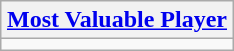<table class=wikitable style="text-align:center; margin:auto">
<tr>
<th><a href='#'>Most Valuable Player</a></th>
</tr>
<tr>
<td></td>
</tr>
</table>
